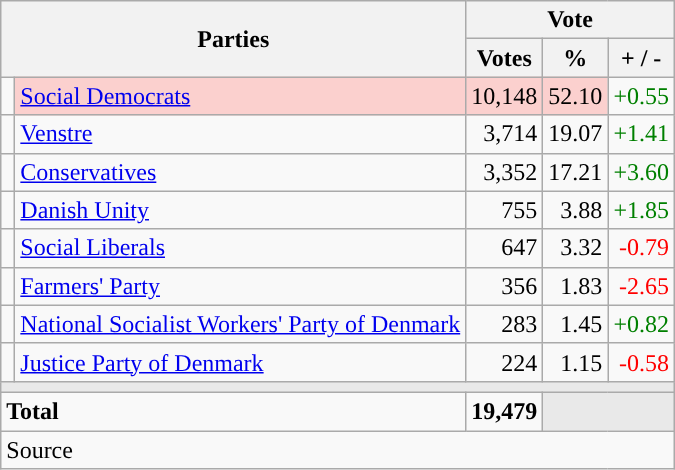<table class="wikitable" style="text-align:right;">
<tr>
<th style="text-align:centre;" rowspan="2" colspan="2" width="225">Parties</th>
<th colspan="3">Vote</th>
</tr>
<tr>
<th width="15">Votes</th>
<th width="15">%</th>
<th width="15">+ / -</th>
</tr>
<tr>
<td width="2" style="color:inherit;background:"></td>
<td bgcolor=#fbd0ce  align="left"><a href='#'>Social Democrats</a></td>
<td bgcolor=#fbd0ce>10,148</td>
<td bgcolor=#fbd0ce>52.10</td>
<td style=color:green;>+0.55</td>
</tr>
<tr>
<td width="2" style="color:inherit;background:"></td>
<td align="left"><a href='#'>Venstre</a></td>
<td>3,714</td>
<td>19.07</td>
<td style=color:green;>+1.41</td>
</tr>
<tr>
<td width="2" style="color:inherit;background:"></td>
<td align="left"><a href='#'>Conservatives</a></td>
<td>3,352</td>
<td>17.21</td>
<td style=color:green;>+3.60</td>
</tr>
<tr>
<td width="2" style="color:inherit;background:"></td>
<td align="left"><a href='#'>Danish Unity</a></td>
<td>755</td>
<td>3.88</td>
<td style=color:green;>+1.85</td>
</tr>
<tr>
<td width="2" style="color:inherit;background:"></td>
<td align="left"><a href='#'>Social Liberals</a></td>
<td>647</td>
<td>3.32</td>
<td style=color:red;>-0.79</td>
</tr>
<tr>
<td width="2" style="color:inherit;background:"></td>
<td align="left"><a href='#'>Farmers' Party</a></td>
<td>356</td>
<td>1.83</td>
<td style=color:red;>-2.65</td>
</tr>
<tr>
<td width="2" style="color:inherit;background:"></td>
<td align="left"><a href='#'>National Socialist Workers' Party of Denmark</a></td>
<td>283</td>
<td>1.45</td>
<td style=color:green;>+0.82</td>
</tr>
<tr>
<td width="2" style="color:inherit;background:"></td>
<td align="left"><a href='#'>Justice Party of Denmark</a></td>
<td>224</td>
<td>1.15</td>
<td style=color:red;>-0.58</td>
</tr>
<tr>
<td colspan="7" bgcolor="#E9E9E9"></td>
</tr>
<tr>
<td align="left" colspan="2"><strong>Total</strong></td>
<td><strong>19,479</strong></td>
<td bgcolor="#E9E9E9" colspan="2"></td>
</tr>
<tr>
<td align="left" colspan="6">Source</td>
</tr>
</table>
